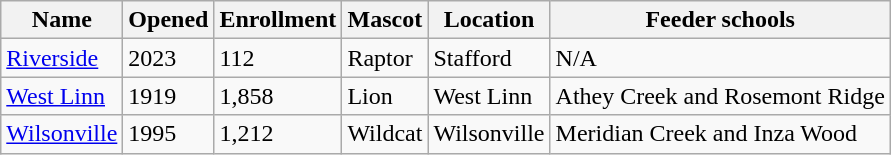<table class="wikitable">
<tr>
<th>Name</th>
<th>Opened</th>
<th>Enrollment</th>
<th>Mascot</th>
<th>Location</th>
<th>Feeder schools</th>
</tr>
<tr>
<td><a href='#'>Riverside</a></td>
<td>2023</td>
<td>112</td>
<td>Raptor</td>
<td>Stafford</td>
<td>N/A</td>
</tr>
<tr>
<td><a href='#'>West Linn</a></td>
<td>1919</td>
<td>1,858</td>
<td>Lion</td>
<td>West Linn</td>
<td>Athey Creek and Rosemont Ridge</td>
</tr>
<tr>
<td><a href='#'>Wilsonville</a></td>
<td>1995</td>
<td>1,212</td>
<td>Wildcat</td>
<td>Wilsonville</td>
<td>Meridian Creek and Inza Wood</td>
</tr>
</table>
